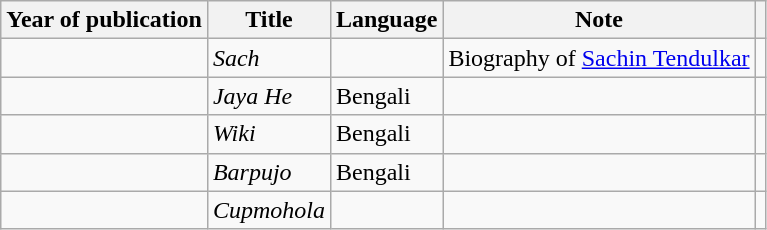<table class="wikitable">
<tr>
<th>Year of publication</th>
<th>Title</th>
<th>Language</th>
<th>Note</th>
<th></th>
</tr>
<tr>
<td></td>
<td><em>Sach</em></td>
<td></td>
<td>Biography of <a href='#'>Sachin Tendulkar</a></td>
<td></td>
</tr>
<tr>
<td></td>
<td><em>Jaya He</em></td>
<td>Bengali</td>
<td></td>
<td></td>
</tr>
<tr>
<td></td>
<td><em>Wiki</em></td>
<td>Bengali</td>
<td></td>
<td></td>
</tr>
<tr>
<td></td>
<td><em>Barpujo</em></td>
<td>Bengali</td>
<td></td>
<td></td>
</tr>
<tr>
<td></td>
<td><em>Cupmohola</em></td>
<td></td>
<td></td>
<td></td>
</tr>
</table>
